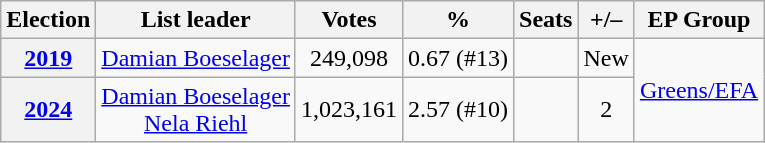<table class="wikitable unsortable" style="text-align:center;">
<tr>
<th>Election</th>
<th>List leader</th>
<th>Votes</th>
<th>%</th>
<th>Seats</th>
<th>+/–</th>
<th>EP Group</th>
</tr>
<tr>
<th><a href='#'>2019</a></th>
<td><a href='#'>Damian Boeselager</a></td>
<td>249,098</td>
<td>0.67 (#13)</td>
<td></td>
<td>New</td>
<td rowspan=2><a href='#'>Greens/EFA</a></td>
</tr>
<tr>
<th><a href='#'>2024</a></th>
<td><a href='#'>Damian Boeselager</a><br><a href='#'>Nela Riehl</a></td>
<td>1,023,161</td>
<td>2.57 (#10)</td>
<td></td>
<td> 2</td>
</tr>
</table>
